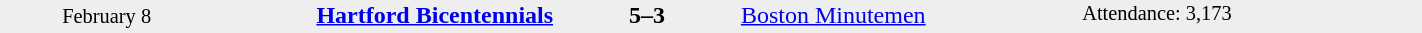<table style="width:75%; background:#eee;" cellspacing="0">
<tr>
<td rowspan="3" style="text-align:center; font-size:85%; width:15%;">February 8</td>
<td style="width:24%; text-align:right;"><strong><a href='#'>Hartford Bicentennials</a></strong></td>
<td style="text-align:center; width:13%;"><strong>5–3</strong></td>
<td width=24%><a href='#'>Boston Minutemen</a></td>
<td rowspan="3" style="font-size:85%; vertical-align:top;">Attendance: 3,173</td>
</tr>
<tr style=font-size:85%>
<td align=right valign=top></td>
<td valign=top></td>
<td align=left valign=top></td>
</tr>
</table>
